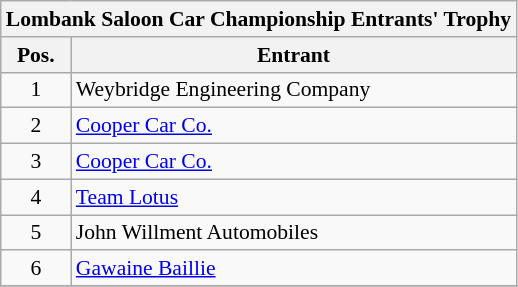<table class="wikitable" style="font-size: 90%">
<tr>
<th colspan=3>Lombank Saloon Car Championship Entrants' Trophy</th>
</tr>
<tr>
<th>Pos.</th>
<th>Entrant </th>
</tr>
<tr>
<td align=center>1</td>
<td>Weybridge Engineering Company</td>
</tr>
<tr>
<td align=center>2</td>
<td><a href='#'>Cooper Car Co.</a></td>
</tr>
<tr>
<td align=center>3</td>
<td><a href='#'>Cooper Car Co.</a></td>
</tr>
<tr>
<td align=center>4</td>
<td><a href='#'>Team Lotus</a></td>
</tr>
<tr>
<td align=center>5</td>
<td>John Willment Automobiles</td>
</tr>
<tr>
<td align=center>6</td>
<td><a href='#'>Gawaine Baillie</a></td>
</tr>
<tr>
</tr>
</table>
